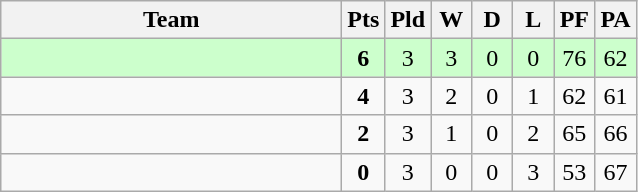<table class=wikitable style="text-align:center">
<tr>
<th width=220>Team</th>
<th width=20>Pts</th>
<th width=20>Pld</th>
<th width=20>W</th>
<th width=20>D</th>
<th width=20>L</th>
<th width=20>PF</th>
<th width=20>PA</th>
</tr>
<tr bgcolor=#ccffcc>
<td align=left></td>
<td><strong>6</strong></td>
<td>3</td>
<td>3</td>
<td>0</td>
<td>0</td>
<td>76</td>
<td>62</td>
</tr>
<tr bgcolor=>
<td align=left></td>
<td><strong>4</strong></td>
<td>3</td>
<td>2</td>
<td>0</td>
<td>1</td>
<td>62</td>
<td>61</td>
</tr>
<tr bgcolor=>
<td align=left></td>
<td><strong>2</strong></td>
<td>3</td>
<td>1</td>
<td>0</td>
<td>2</td>
<td>65</td>
<td>66</td>
</tr>
<tr bgcolor=>
<td align=left></td>
<td><strong>0</strong></td>
<td>3</td>
<td>0</td>
<td>0</td>
<td>3</td>
<td>53</td>
<td>67</td>
</tr>
</table>
